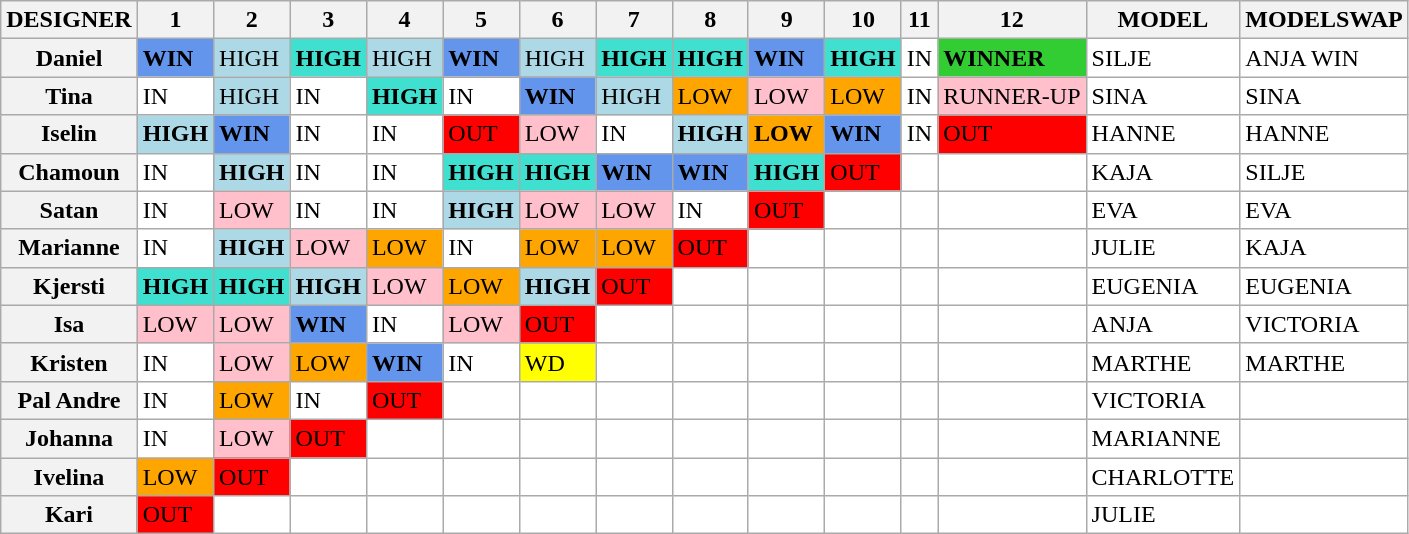<table class="wikitable" style="background:#ffffff;">
<tr>
<th>DESIGNER</th>
<th>1</th>
<th>2</th>
<th>3</th>
<th>4</th>
<th>5</th>
<th>6</th>
<th>7</th>
<th>8</th>
<th>9</th>
<th>10</th>
<th>11</th>
<th>12</th>
<th>MODEL</th>
<th>MODELSWAP</th>
</tr>
<tr>
<th>Daniel</th>
<td style="background:cornflowerblue;"><strong>WIN</strong></td>
<td style="background:lightblue;">HIGH</td>
<td style="background:turquoise;"><strong>HIGH</strong></td>
<td style="background:lightblue;">HIGH</td>
<td style="background:cornflowerblue;"><strong>WIN</strong></td>
<td style="background:lightblue;">HIGH</td>
<td style="background:turquoise;"><strong>HIGH</strong></td>
<td style="background:turquoise;"><strong>HIGH</strong></td>
<td style="background:cornflowerblue;"><strong>WIN</strong></td>
<td style="background:turquoise;"><strong>HIGH</strong></td>
<td>IN</td>
<td style="background:limegreen;"><strong>WINNER</strong></td>
<td>SILJE</td>
<td>ANJA WIN</td>
</tr>
<tr>
<th>Tina</th>
<td>IN</td>
<td style="background:lightblue;">HIGH</td>
<td>IN</td>
<td style="background:turquoise;"><strong>HIGH</strong></td>
<td>IN</td>
<td style="background:cornflowerblue;"><strong>WIN</strong></td>
<td style="background:lightblue;">HIGH</td>
<td style="background:orange;">LOW</td>
<td style="background:pink;">LOW</td>
<td style="background:orange;">LOW</td>
<td>IN</td>
<td style="background:pink;">RUNNER-UP</td>
<td>SINA</td>
<td>SINA</td>
</tr>
<tr>
<th>Iselin</th>
<td style="background:lightblue;"><strong>HIGH</strong></td>
<td style="background:cornflowerblue;"><strong>WIN</strong></td>
<td>IN</td>
<td>IN</td>
<td style="background:red;">OUT</td>
<td style="background:pink;">LOW</td>
<td>IN</td>
<td style="background:lightblue;"><strong>HIGH</strong></td>
<td style="background:orange;"><strong>LOW</strong></td>
<td style="background:cornflowerblue;"><strong>WIN</strong></td>
<td>IN</td>
<td style="background:red;">OUT</td>
<td>HANNE</td>
<td>HANNE</td>
</tr>
<tr>
<th>Chamoun</th>
<td>IN</td>
<td style="background:lightblue;"><strong>HIGH</strong></td>
<td>IN</td>
<td>IN</td>
<td style="background:turquoise;"><strong>HIGH</strong></td>
<td style="background:turquoise;"><strong>HIGH</strong></td>
<td style="background:cornflowerblue;"><strong>WIN</strong></td>
<td style="background:cornflowerblue;"><strong>WIN</strong></td>
<td style="background:turquoise;"><strong>HIGH</strong></td>
<td style="background:red;">OUT</td>
<td></td>
<td></td>
<td>KAJA</td>
<td>SILJE</td>
</tr>
<tr>
<th>Satan</th>
<td>IN</td>
<td style="background:pink;">LOW</td>
<td>IN</td>
<td>IN</td>
<td style="background:lightblue;"><strong>HIGH</strong></td>
<td style="background:pink;">LOW</td>
<td style="background:pink;">LOW</td>
<td>IN</td>
<td style="background:red;">OUT</td>
<td></td>
<td></td>
<td></td>
<td>EVA</td>
<td>EVA</td>
</tr>
<tr>
<th>Marianne</th>
<td>IN</td>
<td style="background:lightblue;"><strong>HIGH</strong></td>
<td style="background:pink;">LOW</td>
<td style="background:orange;">LOW</td>
<td>IN</td>
<td style="background:orange;">LOW</td>
<td style="background:orange;">LOW</td>
<td style="background:red;">OUT</td>
<td></td>
<td></td>
<td></td>
<td></td>
<td>JULIE</td>
<td>KAJA</td>
</tr>
<tr>
<th>Kjersti</th>
<td style="background:turquoise;"><strong>HIGH</strong></td>
<td style="background:turquoise;"><strong>HIGH</strong></td>
<td style="background:lightblue;"><strong>HIGH</strong></td>
<td style="background:pink;">LOW</td>
<td style="background:orange;">LOW</td>
<td style="background:lightblue;"><strong>HIGH</strong></td>
<td style="background:red;">OUT</td>
<td></td>
<td></td>
<td></td>
<td></td>
<td></td>
<td>EUGENIA</td>
<td>EUGENIA</td>
</tr>
<tr>
<th>Isa</th>
<td style="background:pink;">LOW</td>
<td style="background:pink;">LOW</td>
<td style="background:cornflowerblue;"><strong>WIN</strong></td>
<td>IN</td>
<td style="background:pink;">LOW</td>
<td style="background:red;">OUT</td>
<td></td>
<td></td>
<td></td>
<td></td>
<td></td>
<td></td>
<td>ANJA</td>
<td>VICTORIA</td>
</tr>
<tr>
<th>Kristen</th>
<td>IN</td>
<td style="background:pink;">LOW</td>
<td style="background:orange;">LOW</td>
<td style="background:cornflowerblue;"><strong>WIN</strong></td>
<td>IN</td>
<td style="background:yellow;">WD</td>
<td></td>
<td></td>
<td></td>
<td></td>
<td></td>
<td></td>
<td>MARTHE</td>
<td>MARTHE</td>
</tr>
<tr>
<th>Pal Andre</th>
<td>IN</td>
<td style="background:orange;">LOW</td>
<td>IN</td>
<td style="background:red;">OUT</td>
<td></td>
<td></td>
<td></td>
<td></td>
<td></td>
<td></td>
<td></td>
<td></td>
<td>VICTORIA</td>
<td></td>
</tr>
<tr>
<th>Johanna</th>
<td>IN</td>
<td style="background:pink;">LOW</td>
<td style="background:red;">OUT</td>
<td></td>
<td></td>
<td></td>
<td></td>
<td></td>
<td></td>
<td></td>
<td></td>
<td></td>
<td>MARIANNE</td>
<td></td>
</tr>
<tr>
<th>Ivelina</th>
<td style="background:orange;">LOW</td>
<td style="background:red;">OUT</td>
<td></td>
<td></td>
<td></td>
<td></td>
<td></td>
<td></td>
<td></td>
<td></td>
<td></td>
<td></td>
<td>CHARLOTTE</td>
<td></td>
</tr>
<tr>
<th>Kari</th>
<td style="background:red;">OUT</td>
<td></td>
<td></td>
<td></td>
<td></td>
<td></td>
<td></td>
<td></td>
<td></td>
<td></td>
<td></td>
<td></td>
<td>JULIE</td>
<td></td>
</tr>
</table>
